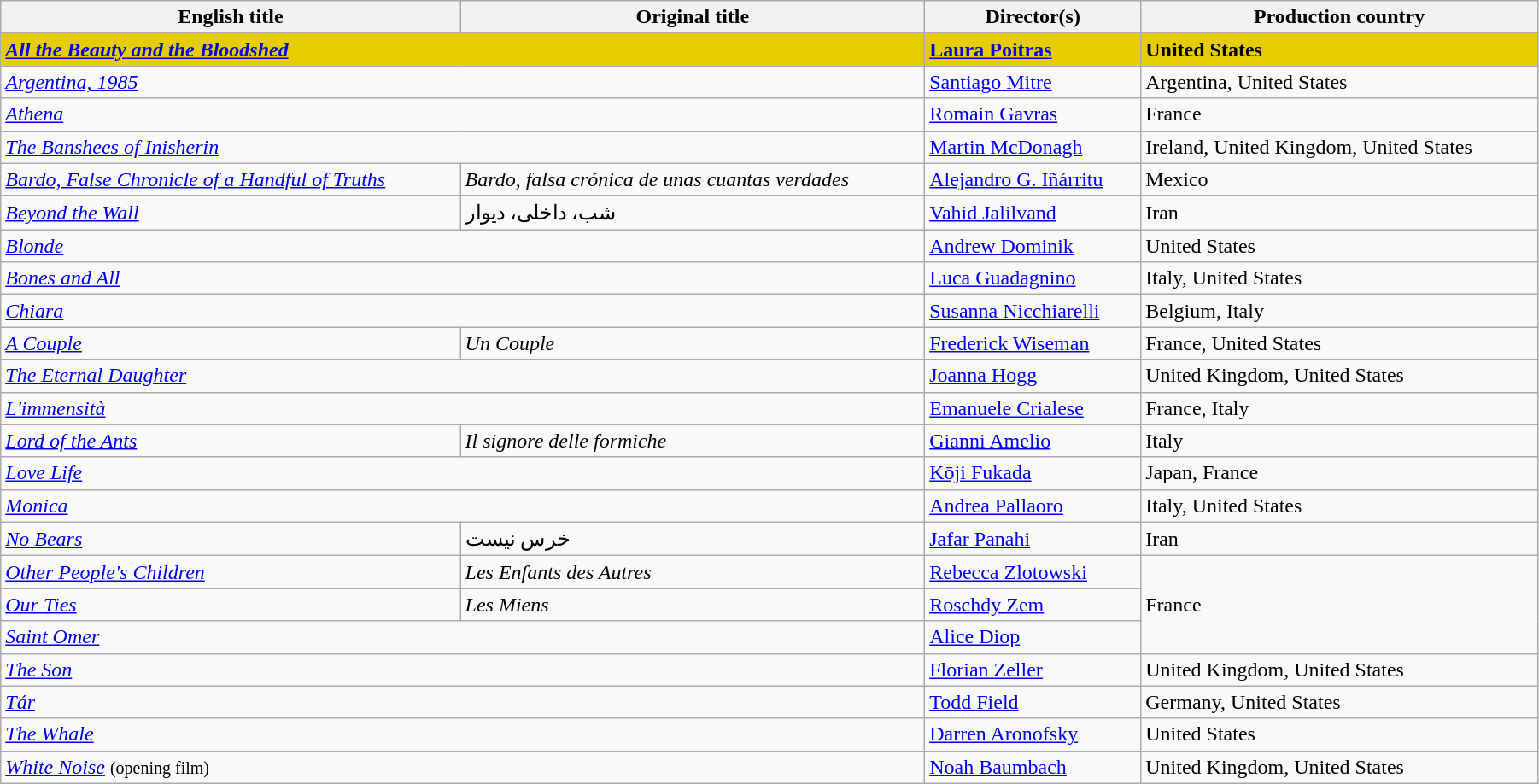<table class="wikitable" style="width:95%; margin-bottom:2px">
<tr>
<th>English title</th>
<th>Original title</th>
<th>Director(s)</th>
<th>Production country</th>
</tr>
<tr style="background:#E7CD00;">
<td colspan="2"><strong><em><a href='#'>All the Beauty and the Bloodshed</a></em></strong></td>
<td><strong><a href='#'>Laura Poitras</a></strong></td>
<td><strong>United States</strong></td>
</tr>
<tr>
<td colspan="2"><em><a href='#'>Argentina, 1985</a></em></td>
<td><a href='#'>Santiago Mitre</a></td>
<td>Argentina, United States</td>
</tr>
<tr>
<td colspan="2"><em><a href='#'>Athena</a></em></td>
<td><a href='#'>Romain Gavras</a></td>
<td>France</td>
</tr>
<tr>
<td colspan="2"><em><a href='#'>The Banshees of Inisherin</a></em></td>
<td><a href='#'>Martin McDonagh</a></td>
<td>Ireland, United Kingdom, United States</td>
</tr>
<tr>
<td><em><a href='#'>Bardo, False Chronicle of a Handful of Truths</a></em></td>
<td><em>Bardo, falsa crónica de unas cuantas verdades</em></td>
<td><a href='#'>Alejandro G. Iñárritu</a></td>
<td>Mexico</td>
</tr>
<tr>
<td><em><a href='#'>Beyond the Wall</a></em></td>
<td>شب، داخلی، دیوار</td>
<td><a href='#'>Vahid Jalilvand</a></td>
<td>Iran</td>
</tr>
<tr>
<td colspan="2"><em><a href='#'>Blonde</a></em></td>
<td><a href='#'>Andrew Dominik</a></td>
<td>United States</td>
</tr>
<tr>
<td colspan="2"><em><a href='#'>Bones and All</a></em></td>
<td><a href='#'>Luca Guadagnino</a></td>
<td>Italy, United States</td>
</tr>
<tr>
<td colspan="2"><em><a href='#'>Chiara</a></em></td>
<td><a href='#'>Susanna Nicchiarelli</a></td>
<td>Belgium, Italy</td>
</tr>
<tr>
<td><em><a href='#'>A Couple</a></em></td>
<td><em>Un Couple</em></td>
<td><a href='#'>Frederick Wiseman</a></td>
<td>France, United States</td>
</tr>
<tr>
<td colspan="2"><em><a href='#'>The Eternal Daughter</a></em></td>
<td><a href='#'>Joanna Hogg</a></td>
<td>United Kingdom, United States</td>
</tr>
<tr>
<td colspan="2"><em><a href='#'>L'immensità</a></em></td>
<td><a href='#'>Emanuele Crialese</a></td>
<td>France, Italy</td>
</tr>
<tr>
<td><em><a href='#'>Lord of the Ants</a></em></td>
<td><em>Il signore delle formiche</em></td>
<td><a href='#'>Gianni Amelio</a></td>
<td>Italy</td>
</tr>
<tr>
<td colspan="2"><em><a href='#'>Love Life</a></em></td>
<td><a href='#'>Kōji Fukada</a></td>
<td>Japan, France</td>
</tr>
<tr>
<td colspan="2"><em><a href='#'>Monica</a></em></td>
<td><a href='#'>Andrea Pallaoro</a></td>
<td>Italy, United States</td>
</tr>
<tr>
<td><em><a href='#'>No Bears</a></em></td>
<td>خرس نیست</td>
<td><a href='#'>Jafar Panahi</a></td>
<td>Iran</td>
</tr>
<tr>
<td><em><a href='#'>Other People's Children</a></em></td>
<td><em>Les Enfants des Autres</em></td>
<td><a href='#'>Rebecca Zlotowski</a></td>
<td rowspan="3">France</td>
</tr>
<tr>
<td><em><a href='#'>Our Ties</a></em></td>
<td><em>Les Miens</em></td>
<td><a href='#'>Roschdy Zem</a></td>
</tr>
<tr>
<td colspan="2"><em><a href='#'>Saint Omer</a></em></td>
<td><a href='#'>Alice Diop</a></td>
</tr>
<tr>
<td colspan="2"><em><a href='#'>The Son</a></em></td>
<td><a href='#'>Florian Zeller</a></td>
<td>United Kingdom, United States</td>
</tr>
<tr>
<td colspan="2"><em><a href='#'>Tár</a></em></td>
<td><a href='#'>Todd Field</a></td>
<td>Germany, United States</td>
</tr>
<tr>
<td colspan="2"><em><a href='#'>The Whale</a></em></td>
<td><a href='#'>Darren Aronofsky</a></td>
<td>United States</td>
</tr>
<tr>
<td colspan="2"><em><a href='#'>White Noise</a></em> <small>(opening film)</small></td>
<td data-sort-value="Baumbach"><a href='#'>Noah Baumbach</a></td>
<td>United Kingdom, United States</td>
</tr>
</table>
